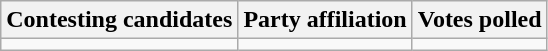<table class="wikitable sortable">
<tr>
<th>Contesting candidates</th>
<th>Party affiliation</th>
<th>Votes polled</th>
</tr>
<tr>
<td></td>
<td></td>
<td></td>
</tr>
</table>
